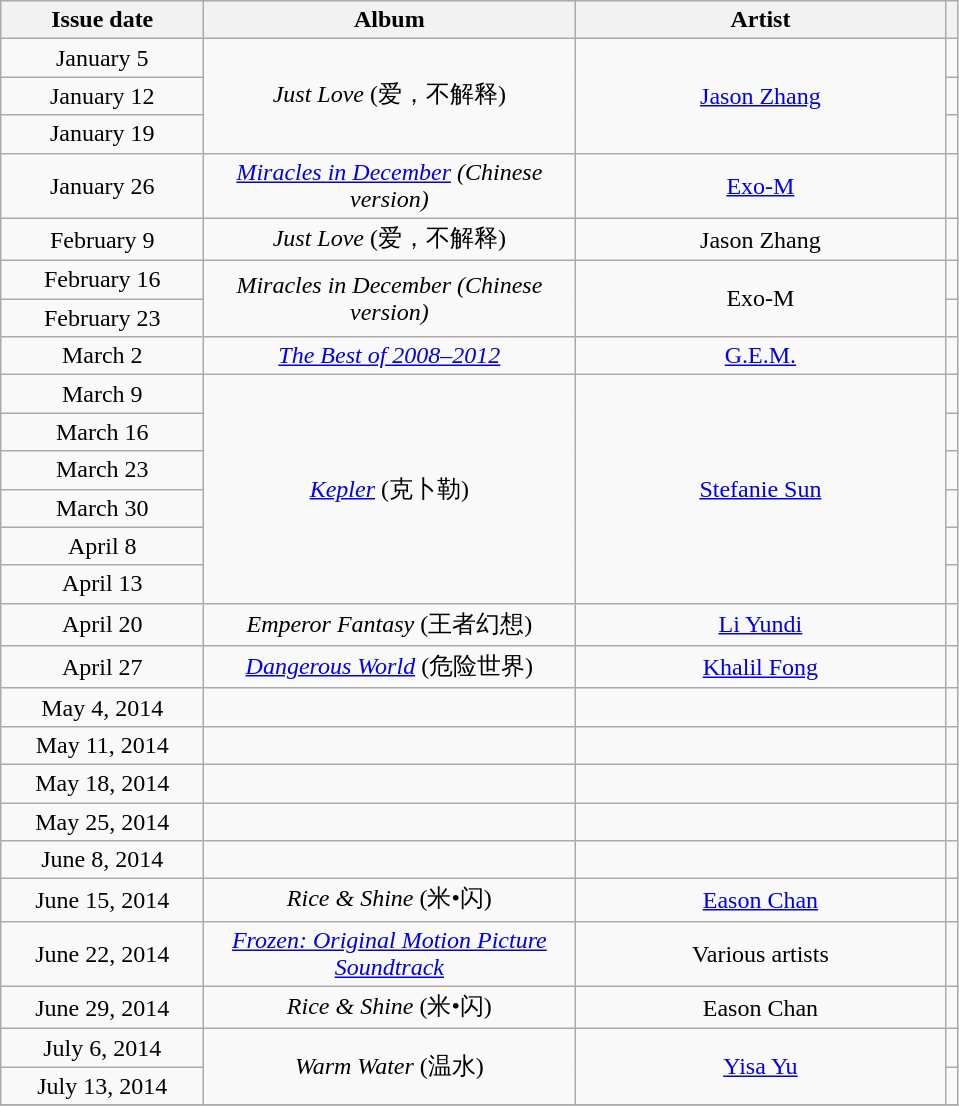<table class="wikitable plainrowheaders" style="text-align:center">
<tr>
<th style="width:8em;">Issue date</th>
<th style="width:15em;">Album</th>
<th style="width:15em;">Artist</th>
<th></th>
</tr>
<tr>
<td>January 5</td>
<td rowspan="3"><em>Just Love</em> (爱，不解释)</td>
<td rowspan="3"><a href='#'>Jason Zhang</a></td>
<td></td>
</tr>
<tr>
<td>January 12</td>
<td></td>
</tr>
<tr>
<td>January 19</td>
<td></td>
</tr>
<tr>
<td>January 26</td>
<td><em><a href='#'>Miracles in December</a> (Chinese version)</em></td>
<td><a href='#'>Exo-M</a></td>
<td></td>
</tr>
<tr>
<td>February 9</td>
<td><em>Just Love</em> (爱，不解释)</td>
<td>Jason Zhang</td>
<td></td>
</tr>
<tr>
<td>February 16</td>
<td rowspan="2"><em>Miracles in December (Chinese version)</em></td>
<td rowspan="2">Exo-M</td>
<td></td>
</tr>
<tr>
<td>February 23</td>
<td></td>
</tr>
<tr>
<td>March 2</td>
<td><em><a href='#'>The Best of 2008–2012</a></em></td>
<td><a href='#'>G.E.M.</a></td>
<td></td>
</tr>
<tr>
<td>March 9</td>
<td rowspan="6"><em><a href='#'>Kepler</a></em> (克卜勒)</td>
<td rowspan="6"><a href='#'>Stefanie Sun</a></td>
<td></td>
</tr>
<tr>
<td>March 16</td>
<td></td>
</tr>
<tr>
<td>March 23</td>
<td></td>
</tr>
<tr>
<td>March 30</td>
<td></td>
</tr>
<tr>
<td>April 8</td>
<td></td>
</tr>
<tr>
<td>April 13</td>
<td></td>
</tr>
<tr>
<td>April 20</td>
<td><em>Emperor Fantasy</em> (王者幻想)</td>
<td><a href='#'>Li Yundi</a></td>
<td></td>
</tr>
<tr>
<td>April 27</td>
<td><em><a href='#'>Dangerous World</a></em> (危险世界)</td>
<td><a href='#'>Khalil Fong</a></td>
<td></td>
</tr>
<tr>
<td>May 4, 2014</td>
<td></td>
<td></td>
<td></td>
</tr>
<tr>
<td>May 11, 2014</td>
<td></td>
<td></td>
<td></td>
</tr>
<tr>
<td>May 18, 2014</td>
<td></td>
<td></td>
<td></td>
</tr>
<tr>
<td>May 25, 2014</td>
<td></td>
<td></td>
<td></td>
</tr>
<tr>
<td>June 8, 2014</td>
<td></td>
<td></td>
<td></td>
</tr>
<tr>
<td>June 15, 2014</td>
<td><em>Rice & Shine</em> (米•闪)</td>
<td><a href='#'>Eason Chan</a></td>
<td></td>
</tr>
<tr>
<td>June 22, 2014</td>
<td><em><a href='#'>Frozen: Original Motion Picture Soundtrack</a></em></td>
<td>Various artists</td>
<td></td>
</tr>
<tr>
<td>June 29, 2014</td>
<td><em>Rice & Shine</em> (米•闪)</td>
<td>Eason Chan</td>
<td></td>
</tr>
<tr>
<td>July 6, 2014</td>
<td rowspan="2"><em>Warm Water</em> (温水)</td>
<td rowspan="2"><a href='#'>Yisa Yu</a></td>
<td></td>
</tr>
<tr>
<td>July 13, 2014</td>
<td></td>
</tr>
<tr>
</tr>
</table>
